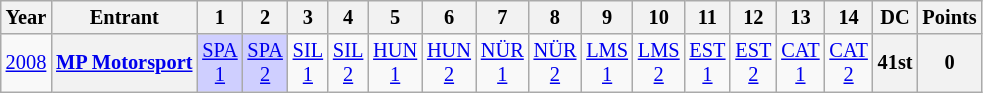<table class="wikitable" style="text-align:center; font-size:85%">
<tr>
<th>Year</th>
<th>Entrant</th>
<th>1</th>
<th>2</th>
<th>3</th>
<th>4</th>
<th>5</th>
<th>6</th>
<th>7</th>
<th>8</th>
<th>9</th>
<th>10</th>
<th>11</th>
<th>12</th>
<th>13</th>
<th>14</th>
<th>DC</th>
<th>Points</th>
</tr>
<tr>
<td><a href='#'>2008</a></td>
<th nowrap><a href='#'>MP Motorsport</a></th>
<td style="background:#cfcfff;"><a href='#'>SPA<br>1</a><br></td>
<td style="background:#cfcfff;"><a href='#'>SPA<br>2</a><br></td>
<td><a href='#'>SIL<br>1</a></td>
<td><a href='#'>SIL<br>2</a></td>
<td><a href='#'>HUN<br>1</a></td>
<td><a href='#'>HUN<br>2</a></td>
<td><a href='#'>NÜR<br>1</a></td>
<td><a href='#'>NÜR<br>2</a></td>
<td><a href='#'>LMS<br>1</a></td>
<td><a href='#'>LMS<br>2</a></td>
<td><a href='#'>EST<br>1</a></td>
<td><a href='#'>EST<br>2</a></td>
<td><a href='#'>CAT<br>1</a></td>
<td><a href='#'>CAT<br>2</a></td>
<th>41st</th>
<th>0</th>
</tr>
</table>
